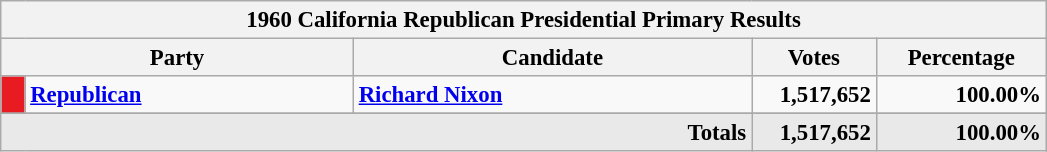<table class="wikitable" style="font-size: 95%;">
<tr>
<th colspan="7">1960 California Republican Presidential Primary Results</th>
</tr>
<tr>
<th colspan="2" style="width: 15em">Party</th>
<th style="width: 17em">Candidate</th>
<th style="width: 5em">Votes</th>
<th style="width: 7em">Percentage</th>
</tr>
<tr>
<th style="background-color:#E81B23; width: 3px"></th>
<td style="width: 130px"><strong><a href='#'>Republican</a></strong></td>
<td><strong><a href='#'>Richard Nixon</a></strong></td>
<td align="right"><strong>1,517,652</strong></td>
<td align="right"><strong>100.00%</strong></td>
</tr>
<tr>
</tr>
<tr bgcolor="#E9E9E9">
<td colspan="3" align="right"><strong>Totals</strong></td>
<td align="right"><strong>1,517,652</strong></td>
<td align="right"><strong>100.00%</strong></td>
</tr>
</table>
